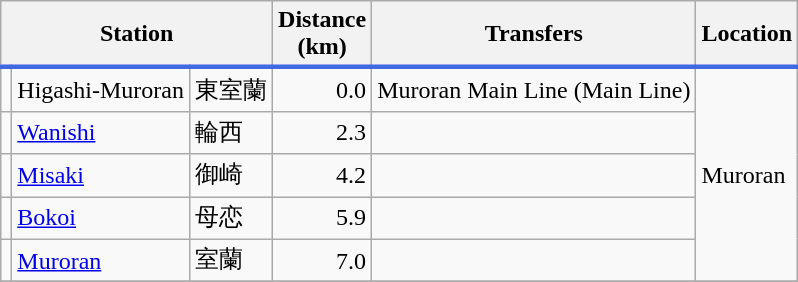<table class="wikitable">
<tr>
<th colspan="3">Station</th>
<th>Distance<br>(km)</th>
<th>Transfers</th>
<th>Location</th>
</tr>
<tr style="border-top:royalblue solid 3px;">
<td></td>
<td>Higashi-Muroran</td>
<td>東室蘭</td>
<td align=right>0.0</td>
<td> Muroran Main Line (Main Line)</td>
<td rowspan=5>Muroran</td>
</tr>
<tr>
<td></td>
<td><a href='#'>Wanishi</a></td>
<td>輪西</td>
<td align=right>2.3</td>
<td></td>
</tr>
<tr>
<td></td>
<td><a href='#'>Misaki</a></td>
<td>御崎</td>
<td align=right>4.2</td>
<td></td>
</tr>
<tr>
<td></td>
<td><a href='#'>Bokoi</a></td>
<td>母恋</td>
<td align=right>5.9</td>
<td></td>
</tr>
<tr>
<td></td>
<td><a href='#'>Muroran</a></td>
<td>室蘭</td>
<td align=right>7.0</td>
<td></td>
</tr>
<tr>
</tr>
</table>
